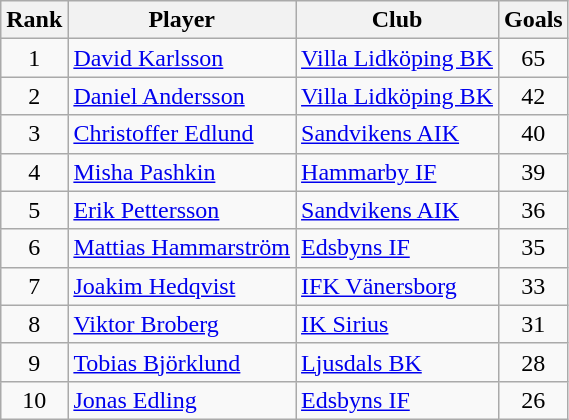<table class="wikitable" style="text-align:center">
<tr>
<th>Rank</th>
<th>Player</th>
<th>Club</th>
<th>Goals</th>
</tr>
<tr>
<td>1</td>
<td align="left"> <a href='#'>David Karlsson</a></td>
<td align="left"><a href='#'>Villa Lidköping BK</a></td>
<td>65</td>
</tr>
<tr>
<td>2</td>
<td align="left"> <a href='#'>Daniel Andersson</a></td>
<td align="left"><a href='#'>Villa Lidköping BK</a></td>
<td>42</td>
</tr>
<tr>
<td>3</td>
<td align="left"> <a href='#'>Christoffer Edlund</a></td>
<td align="left"><a href='#'>Sandvikens AIK</a></td>
<td>40</td>
</tr>
<tr>
<td>4</td>
<td align="left"> <a href='#'>Misha Pashkin</a></td>
<td align="left"><a href='#'>Hammarby IF</a></td>
<td>39</td>
</tr>
<tr>
<td>5</td>
<td align="left"> <a href='#'>Erik Pettersson</a></td>
<td align="left"><a href='#'>Sandvikens AIK</a></td>
<td>36</td>
</tr>
<tr>
<td>6</td>
<td align="left"> <a href='#'>Mattias Hammarström</a></td>
<td align="left"><a href='#'>Edsbyns IF</a></td>
<td>35</td>
</tr>
<tr>
<td>7</td>
<td align="left"> <a href='#'>Joakim Hedqvist</a></td>
<td align="left"><a href='#'>IFK Vänersborg</a></td>
<td>33</td>
</tr>
<tr>
<td>8</td>
<td align="left"> <a href='#'>Viktor Broberg</a></td>
<td align="left"><a href='#'>IK Sirius</a></td>
<td>31</td>
</tr>
<tr>
<td>9</td>
<td align="left"> <a href='#'>Tobias Björklund</a></td>
<td align="left"><a href='#'>Ljusdals BK</a></td>
<td>28</td>
</tr>
<tr>
<td>10</td>
<td align="left"> <a href='#'>Jonas Edling</a></td>
<td align="left"><a href='#'>Edsbyns IF</a></td>
<td>26</td>
</tr>
</table>
